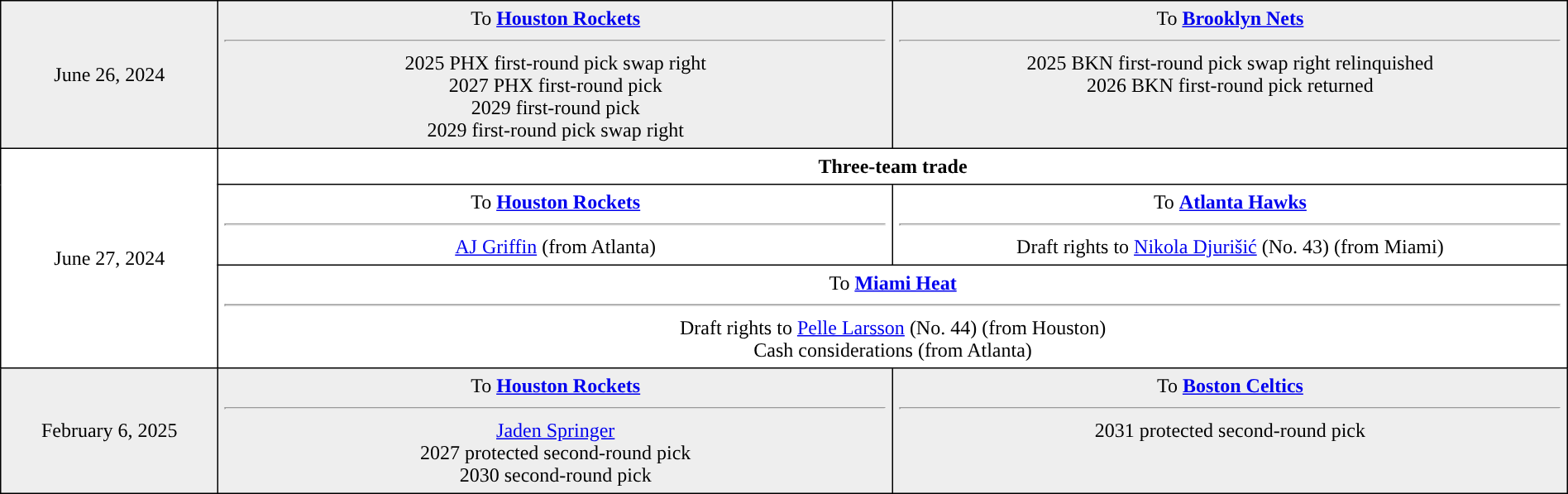<table border="1" style="border-collapse:collapse; text-align:center; width:100%;"  cellpadding="5">
<tr style="background:#eee;">
<td style="width:10%">June 26, 2024</td>
<td style="width:31%; vertical-align:top;">To <strong><a href='#'>Houston Rockets</a></strong><hr>2025 PHX first-round pick swap right<br>2027 PHX first-round pick<br>2029 first-round pick<br>2029 first-round pick swap right</td>
<td style="width:31%; vertical-align:top;">To <strong><a href='#'>Brooklyn Nets</a></strong><hr>2025 BKN first-round pick swap right relinquished<br>2026 BKN first-round pick returned</td>
</tr>
<tr>
<td rowspan=3>June 27, 2024</td>
<td colspan=2><strong>Three-team trade</strong></td>
</tr>
<tr>
<td style="width:31%; vertical-align:top;">To <strong><a href='#'>Houston Rockets</a></strong><hr><a href='#'>AJ Griffin</a> (from Atlanta)</td>
<td style="width:31%; vertical-align:top;">To <strong><a href='#'>Atlanta Hawks</a></strong><hr>Draft rights to <a href='#'>Nikola Djurišić</a> (No. 43) (from Miami)</td>
</tr>
<tr>
<td colspan=2>To <strong><a href='#'>Miami Heat</a></strong><hr>Draft rights to <a href='#'>Pelle Larsson</a> (No. 44) (from Houston)<br>Cash considerations (from Atlanta)</td>
</tr>
<tr style="background:#eee;">
<td style="width:10%">February 6, 2025</td>
<td style="width:31%; vertical-align:top;">To <strong><a href='#'>Houston Rockets</a></strong><hr><a href='#'>Jaden Springer</a><br>2027 protected second-round pick<br>2030 second-round pick</td>
<td style="width:31%; vertical-align:top;">To <strong><a href='#'>Boston Celtics</a></strong><hr>2031 protected second-round pick</td>
</tr>
</table>
